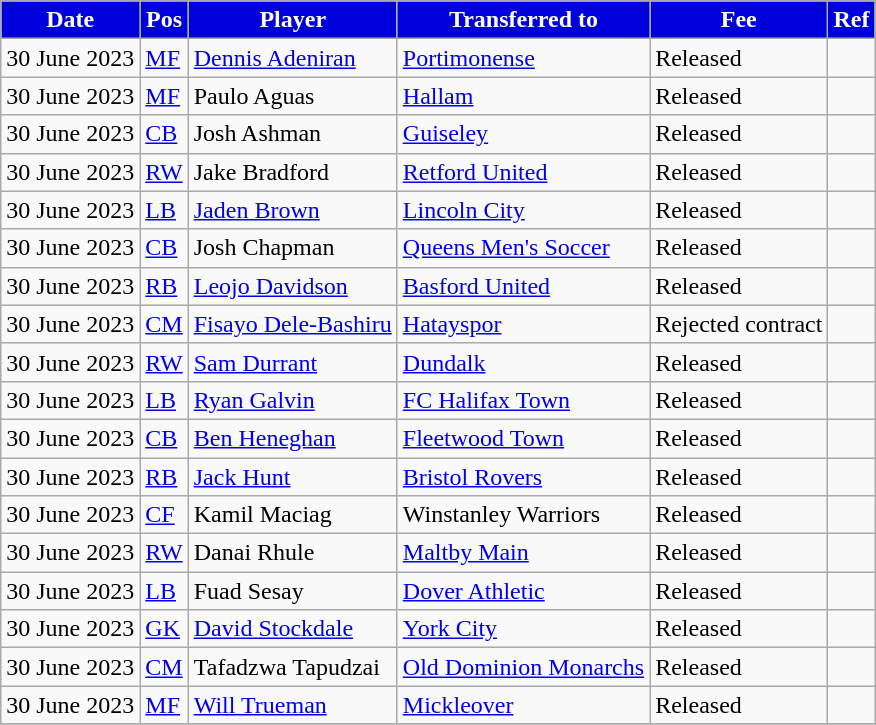<table class="wikitable plainrowheaders sortable">
<tr>
<th style="background:#0000DD;color:#FFFFFF;">Date</th>
<th style="background:#0000DD;color:#FFFFFF;">Pos</th>
<th style="background:#0000DD;color:#FFFFFF;">Player</th>
<th style="background:#0000DD;color:#FFFFFF;">Transferred to</th>
<th style="background:#0000DD;color:#FFFFFF;">Fee</th>
<th style="background:#0000DD;color:#FFFFFF;">Ref</th>
</tr>
<tr>
<td>30 June 2023</td>
<td><a href='#'>MF</a></td>
<td> <a href='#'>Dennis Adeniran</a></td>
<td> <a href='#'>Portimonense</a></td>
<td>Released</td>
<td></td>
</tr>
<tr>
<td>30 June 2023</td>
<td><a href='#'>MF</a></td>
<td> Paulo Aguas</td>
<td> <a href='#'>Hallam</a></td>
<td>Released</td>
<td></td>
</tr>
<tr>
<td>30 June 2023</td>
<td><a href='#'>CB</a></td>
<td> Josh Ashman</td>
<td> <a href='#'>Guiseley</a></td>
<td>Released</td>
<td></td>
</tr>
<tr>
<td>30 June 2023</td>
<td><a href='#'>RW</a></td>
<td> Jake Bradford</td>
<td> <a href='#'>Retford United</a></td>
<td>Released</td>
<td></td>
</tr>
<tr>
<td>30 June 2023</td>
<td><a href='#'>LB</a></td>
<td> <a href='#'>Jaden Brown</a></td>
<td> <a href='#'>Lincoln City</a></td>
<td>Released</td>
<td></td>
</tr>
<tr>
<td>30 June 2023</td>
<td><a href='#'>CB</a></td>
<td> Josh Chapman</td>
<td> <a href='#'>Queens Men's Soccer</a></td>
<td>Released</td>
<td></td>
</tr>
<tr>
<td>30 June 2023</td>
<td><a href='#'>RB</a></td>
<td> <a href='#'>Leojo Davidson</a></td>
<td> <a href='#'>Basford United</a></td>
<td>Released</td>
<td></td>
</tr>
<tr>
<td>30 June 2023</td>
<td><a href='#'>CM</a></td>
<td> <a href='#'>Fisayo Dele-Bashiru</a></td>
<td> <a href='#'>Hatayspor</a></td>
<td>Rejected contract</td>
<td></td>
</tr>
<tr>
<td>30 June 2023</td>
<td><a href='#'>RW</a></td>
<td> <a href='#'>Sam Durrant</a></td>
<td> <a href='#'>Dundalk</a></td>
<td>Released</td>
<td></td>
</tr>
<tr>
<td>30 June 2023</td>
<td><a href='#'>LB</a></td>
<td> <a href='#'>Ryan Galvin</a></td>
<td> <a href='#'>FC Halifax Town</a></td>
<td>Released</td>
<td></td>
</tr>
<tr>
<td>30 June 2023</td>
<td><a href='#'>CB</a></td>
<td> <a href='#'>Ben Heneghan</a></td>
<td> <a href='#'>Fleetwood Town</a></td>
<td>Released</td>
<td></td>
</tr>
<tr>
<td>30 June 2023</td>
<td><a href='#'>RB</a></td>
<td> <a href='#'>Jack Hunt</a></td>
<td> <a href='#'>Bristol Rovers</a></td>
<td>Released</td>
<td></td>
</tr>
<tr>
<td>30 June 2023</td>
<td><a href='#'>CF</a></td>
<td> Kamil Maciag</td>
<td> Winstanley Warriors</td>
<td>Released</td>
<td></td>
</tr>
<tr>
<td>30 June 2023</td>
<td><a href='#'>RW</a></td>
<td> Danai Rhule</td>
<td> <a href='#'>Maltby Main</a></td>
<td>Released</td>
<td></td>
</tr>
<tr>
<td>30 June 2023</td>
<td><a href='#'>LB</a></td>
<td> Fuad Sesay</td>
<td> <a href='#'>Dover Athletic</a></td>
<td>Released</td>
<td></td>
</tr>
<tr>
<td>30 June 2023</td>
<td><a href='#'>GK</a></td>
<td> <a href='#'>David Stockdale</a></td>
<td> <a href='#'>York City</a></td>
<td>Released</td>
<td></td>
</tr>
<tr>
<td>30 June 2023</td>
<td><a href='#'>CM</a></td>
<td> Tafadzwa Tapudzai</td>
<td> <a href='#'>Old Dominion Monarchs</a></td>
<td>Released</td>
<td></td>
</tr>
<tr>
<td>30 June 2023</td>
<td><a href='#'>MF</a></td>
<td> <a href='#'>Will Trueman</a></td>
<td> <a href='#'>Mickleover</a></td>
<td>Released</td>
<td></td>
</tr>
<tr>
</tr>
</table>
